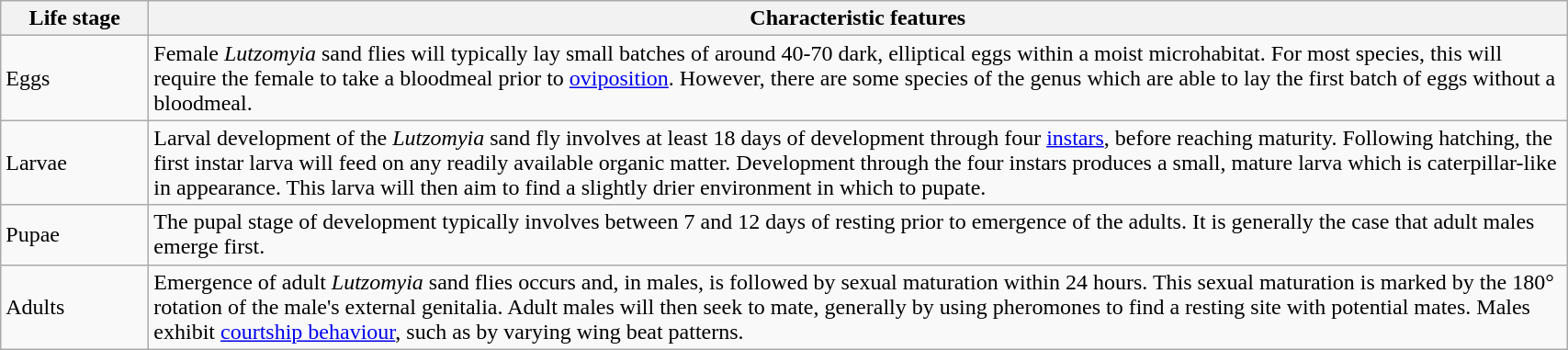<table class="wikitable" style="width: 90%; height: 200px" border="1">
<tr>
<th scope="col" width="100px">Life stage</th>
<th scope="col">Characteristic features</th>
</tr>
<tr>
<td>Eggs</td>
<td>Female <em>Lutzomyia</em> sand flies will typically lay small batches of around 40-70 dark, elliptical eggs within a moist microhabitat. For most species, this will require the female to take a bloodmeal prior to <a href='#'>oviposition</a>. However, there are some species of the genus which are able to lay the first batch of eggs without a bloodmeal.</td>
</tr>
<tr>
<td>Larvae</td>
<td>Larval development of the <em>Lutzomyia</em> sand fly involves at least 18 days of development through four <a href='#'>instars</a>, before reaching maturity. Following hatching, the first instar larva will feed on any readily available organic matter. Development through the four instars produces a small, mature larva which is caterpillar-like in appearance. This larva will then aim to find a slightly drier environment in which to pupate.</td>
</tr>
<tr>
<td>Pupae</td>
<td>The pupal stage of development typically involves between 7 and 12 days of resting prior to emergence of the adults. It is generally the case that adult males emerge first.</td>
</tr>
<tr>
<td>Adults</td>
<td>Emergence of adult <em>Lutzomyia</em> sand flies occurs and, in males, is followed by sexual maturation within 24 hours. This sexual maturation is marked by the 180° rotation of the male's external genitalia. Adult males will then seek to mate, generally by using pheromones to find a resting site with potential mates. Males exhibit <a href='#'>courtship behaviour</a>, such as by varying wing beat patterns.</td>
</tr>
</table>
